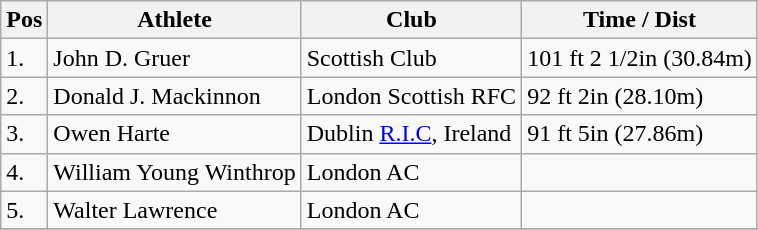<table class="wikitable">
<tr>
<th>Pos</th>
<th>Athlete</th>
<th>Club</th>
<th>Time / Dist</th>
</tr>
<tr>
<td>1.</td>
<td>John D. Gruer</td>
<td>Scottish Club</td>
<td>101 ft 2 1/2in (30.84m)</td>
</tr>
<tr>
<td>2.</td>
<td>Donald J. Mackinnon</td>
<td>London Scottish RFC</td>
<td>92 ft 2in (28.10m)</td>
</tr>
<tr>
<td>3.</td>
<td>Owen Harte</td>
<td>Dublin <a href='#'>R.I.C</a>, Ireland</td>
<td>91 ft 5in (27.86m)</td>
</tr>
<tr>
<td>4.</td>
<td>William Young Winthrop</td>
<td>London AC</td>
<td></td>
</tr>
<tr>
<td>5.</td>
<td>Walter Lawrence</td>
<td>London AC</td>
<td></td>
</tr>
<tr>
</tr>
</table>
